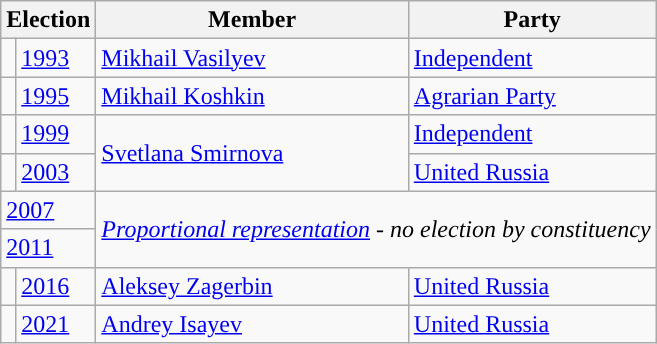<table class="wikitable">
<tr>
<th colspan="2">Election</th>
<th>Member</th>
<th>Party</th>
</tr>
<tr>
<td style="background-color:"></td>
<td><a href='#'>1993</a></td>
<td><a href='#'>Mikhail Vasilyev</a></td>
<td><a href='#'>Independent</a></td>
</tr>
<tr>
<td style="background-color:"></td>
<td><a href='#'>1995</a></td>
<td><a href='#'>Mikhail Koshkin</a></td>
<td><a href='#'>Agrarian Party</a></td>
</tr>
<tr>
<td style="background-color:"></td>
<td><a href='#'>1999</a></td>
<td rowspan=2><a href='#'>Svetlana Smirnova</a></td>
<td><a href='#'>Independent</a></td>
</tr>
<tr>
<td style="background-color:"></td>
<td><a href='#'>2003</a></td>
<td><a href='#'>United Russia</a></td>
</tr>
<tr>
<td colspan=2><a href='#'>2007</a></td>
<td colspan=2 rowspan=2><em><a href='#'>Proportional representation</a> - no election by constituency</em></td>
</tr>
<tr>
<td colspan=2><a href='#'>2011</a></td>
</tr>
<tr>
<td style="background-color: "></td>
<td><a href='#'>2016</a></td>
<td><a href='#'>Aleksey Zagerbin</a></td>
<td><a href='#'>United Russia</a></td>
</tr>
<tr>
<td style="background-color: "></td>
<td><a href='#'>2021</a></td>
<td><a href='#'>Andrey Isayev</a></td>
<td><a href='#'>United Russia</a></td>
</tr>
</table>
